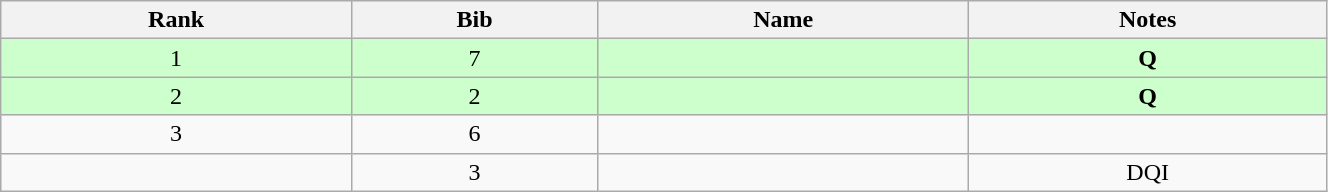<table class="wikitable" style="text-align:center;" width=70%>
<tr>
<th>Rank</th>
<th>Bib</th>
<th>Name</th>
<th>Notes</th>
</tr>
<tr bgcolor="#ccffcc">
<td>1</td>
<td>7</td>
<td align=left></td>
<td><strong>Q</strong></td>
</tr>
<tr bgcolor="#ccffcc">
<td>2</td>
<td>2</td>
<td align=left></td>
<td><strong>Q</strong></td>
</tr>
<tr>
<td>3</td>
<td>6</td>
<td align=left></td>
<td></td>
</tr>
<tr>
<td></td>
<td>3</td>
<td align=left></td>
<td>DQI</td>
</tr>
</table>
